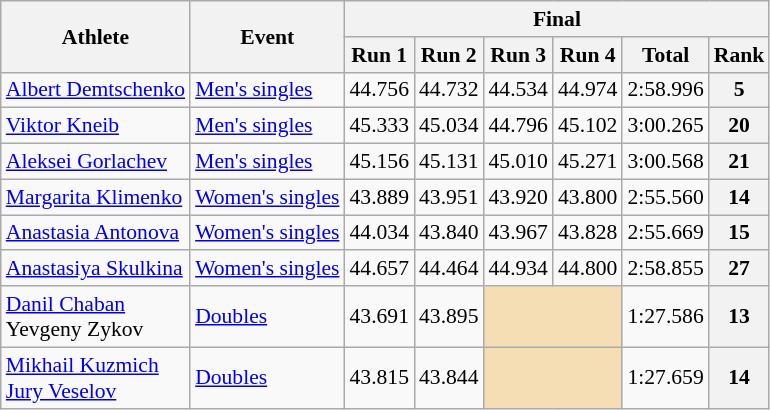<table class="wikitable" style="font-size:90%">
<tr>
<th rowspan="2">Athlete</th>
<th rowspan="2">Event</th>
<th colspan="6">Final</th>
</tr>
<tr>
<th>Run 1</th>
<th>Run 2</th>
<th>Run 3</th>
<th>Run 4</th>
<th>Total</th>
<th>Rank</th>
</tr>
<tr>
<td><a href='#'>Albert Demtschenko</a></td>
<td><a href='#'>Men's singles</a></td>
<td align="center">44.756</td>
<td align="center">44.732</td>
<td align="center">44.534</td>
<td align="center">44.974</td>
<td align="center">2:58.996</td>
<th align="center">5</th>
</tr>
<tr>
<td><a href='#'>Viktor Kneib</a></td>
<td><a href='#'>Men's singles</a></td>
<td align="center">45.333</td>
<td align="center">45.034</td>
<td align="center">44.796</td>
<td align="center">45.102</td>
<td align="center">3:00.265</td>
<th align="center">20</th>
</tr>
<tr>
<td><a href='#'>Aleksei Gorlachev</a></td>
<td><a href='#'>Men's singles</a></td>
<td align="center">45.156</td>
<td align="center">45.131</td>
<td align="center">45.010</td>
<td align="center">45.271</td>
<td align="center">3:00.568</td>
<th align="center">21</th>
</tr>
<tr>
<td><a href='#'>Margarita Klimenko</a></td>
<td><a href='#'>Women's singles</a></td>
<td align="center">43.889</td>
<td align="center">43.951</td>
<td align="center">43.920</td>
<td align="center">43.800</td>
<td align="center">2:55.560</td>
<th align="center">14</th>
</tr>
<tr>
<td><a href='#'>Anastasia Antonova</a></td>
<td><a href='#'>Women's singles</a></td>
<td align="center">44.034</td>
<td align="center">43.840</td>
<td align="center">43.967</td>
<td align="center">43.828</td>
<td align="center">2:55.669</td>
<th align="center">15</th>
</tr>
<tr>
<td><a href='#'>Anastasiya Skulkina</a></td>
<td><a href='#'>Women's singles</a></td>
<td align="center">44.657</td>
<td align="center">44.464</td>
<td align="center">44.934</td>
<td align="center">44.800</td>
<td align="center">2:58.855</td>
<th align="center">27</th>
</tr>
<tr>
<td><a href='#'>Danil Chaban</a><br>Yevgeny Zykov</td>
<td><a href='#'>Doubles</a></td>
<td align="center">43.691</td>
<td align="center">43.895</td>
<td align="center" colspan=2 bgcolor="wheat"></td>
<td align="center">1:27.586</td>
<th align="center">13</th>
</tr>
<tr>
<td><a href='#'>Mikhail Kuzmich</a><br><a href='#'>Jury Veselov</a></td>
<td><a href='#'>Doubles</a></td>
<td align="center">43.815</td>
<td align="center">43.844</td>
<td align="center" colspan=2 bgcolor="wheat"></td>
<td align="center">1:27.659</td>
<th align="center">14</th>
</tr>
</table>
